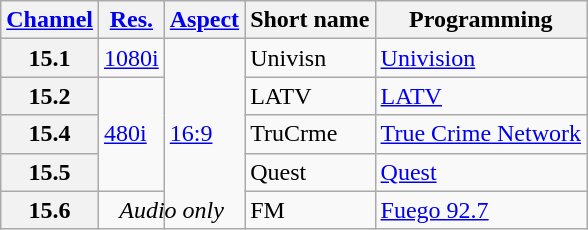<table class="wikitable">
<tr>
<th><a href='#'>Channel</a></th>
<th><a href='#'>Res.</a></th>
<th><a href='#'>Aspect</a></th>
<th>Short name</th>
<th>Programming</th>
</tr>
<tr>
<th scope = "row">15.1</th>
<td><a href='#'>1080i</a></td>
<td rowspan="5"><a href='#'>16:9</a></td>
<td>Univisn</td>
<td><a href='#'>Univision</a></td>
</tr>
<tr>
<th scope = "row">15.2</th>
<td rowspan="3"><a href='#'>480i</a></td>
<td>LATV</td>
<td><a href='#'>LATV</a></td>
</tr>
<tr>
<th scope = "row">15.4</th>
<td>TruCrme</td>
<td><a href='#'>True Crime Network</a></td>
</tr>
<tr>
<th scope = "row">15.5</th>
<td>Quest</td>
<td><a href='#'>Quest</a></td>
</tr>
<tr>
<th scope = "row">15.6</th>
<td colspan=2; align="center"><em>Audio only</em></td>
<td>FM</td>
<td><a href='#'>Fuego 92.7</a></td>
</tr>
</table>
